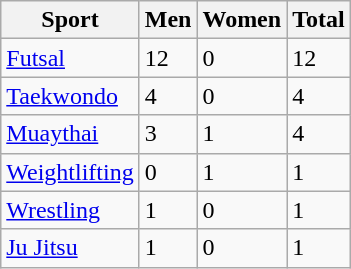<table class="wikitable sortable">
<tr>
<th>Sport</th>
<th>Men</th>
<th>Women</th>
<th>Total</th>
</tr>
<tr>
<td><a href='#'>Futsal</a></td>
<td>12</td>
<td>0</td>
<td>12</td>
</tr>
<tr>
<td><a href='#'>Taekwondo</a></td>
<td>4</td>
<td>0</td>
<td>4</td>
</tr>
<tr>
<td><a href='#'>Muaythai</a></td>
<td>3</td>
<td>1</td>
<td>4</td>
</tr>
<tr>
<td><a href='#'>Weightlifting</a></td>
<td>0</td>
<td>1</td>
<td>1</td>
</tr>
<tr>
<td><a href='#'>Wrestling</a></td>
<td>1</td>
<td>0</td>
<td>1</td>
</tr>
<tr>
<td><a href='#'>Ju Jitsu</a></td>
<td>1</td>
<td>0</td>
<td>1</td>
</tr>
</table>
